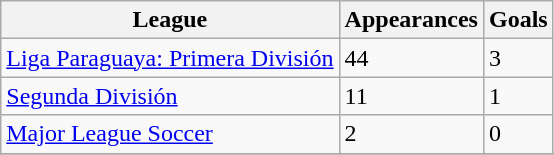<table class="wikitable">
<tr>
<th>League</th>
<th>Appearances</th>
<th>Goals</th>
</tr>
<tr>
<td><a href='#'>Liga Paraguaya: Primera División</a></td>
<td>   44</td>
<td> 3</td>
</tr>
<tr>
<td><a href='#'>Segunda División</a></td>
<td>   11</td>
<td> 1</td>
</tr>
<tr>
<td><a href='#'>Major League Soccer</a></td>
<td>   2</td>
<td> 0</td>
</tr>
<tr>
</tr>
</table>
